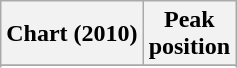<table class="wikitable sortable plainrowheaders" style="text-align:center">
<tr>
<th scope="col">Chart (2010)</th>
<th scope="col">Peak<br>position</th>
</tr>
<tr>
</tr>
<tr>
</tr>
</table>
